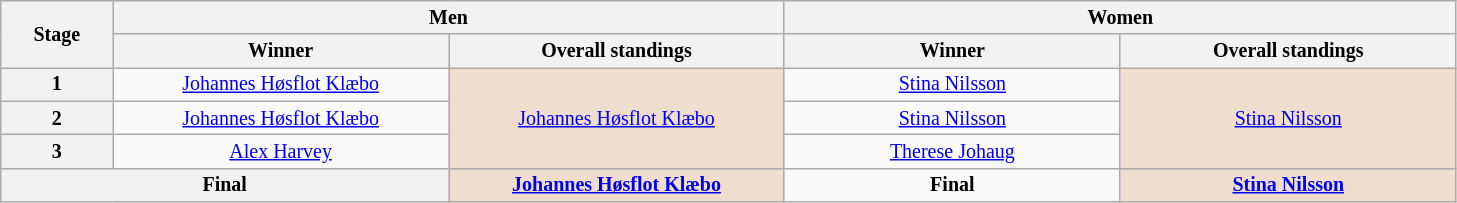<table class="wikitable" style="text-align: center; font-size:smaller">
<tr>
<th scope="col" style="width:5%;" rowspan="2">Stage</th>
<th scope="col" style="width:45%;" colspan="2">Men</th>
<th scope="col" style="width:45%;" colspan="2">Women</th>
</tr>
<tr>
<th scope="col" style="width:15%;">Winner</th>
<th scope="col" style="width:15%;">Overall standings</th>
<th scope="col" style="width:15%;">Winner</th>
<th scope="col" style="width:15%;">Overall standings</th>
</tr>
<tr>
<th scope="row">1</th>
<td><a href='#'>Johannes Høsflot Klæbo</a></td>
<td style="background:#EFDECD" rowspan=3><a href='#'>Johannes Høsflot Klæbo</a></td>
<td><a href='#'>Stina Nilsson</a></td>
<td style="background:#EFDECD" rowspan=3><a href='#'>Stina Nilsson</a></td>
</tr>
<tr>
<th scope="row">2</th>
<td><a href='#'>Johannes Høsflot Klæbo</a></td>
<td><a href='#'>Stina Nilsson</a></td>
</tr>
<tr>
<th scope="row">3</th>
<td><a href='#'>Alex Harvey</a></td>
<td><a href='#'>Therese Johaug</a></td>
</tr>
<tr>
<th colspan="2">Final</th>
<td style="background:#EFDECD"><strong><a href='#'>Johannes Høsflot Klæbo</a></strong></td>
<td><strong>Final</strong></td>
<td style="background:#EFDECD"><strong><a href='#'>Stina Nilsson</a></strong></td>
</tr>
</table>
